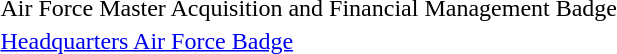<table>
<tr>
<td></td>
<td>Air Force Master Acquisition and Financial Management Badge</td>
</tr>
<tr>
<td></td>
<td><a href='#'>Headquarters Air Force Badge</a></td>
</tr>
</table>
